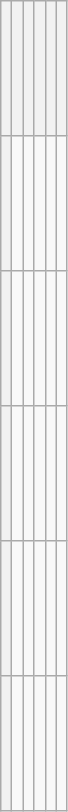<table class="wikitable">
<tr style="height: 90px;">
<th></th>
<th><br></th>
<th></th>
<th></th>
<th><br></th>
<th><br></th>
</tr>
<tr style="height: 90px;">
<th><br></th>
<td></td>
<td></td>
<td></td>
<td></td>
<td></td>
</tr>
<tr style="height: 90px;">
<th></th>
<td></td>
<td></td>
<td></td>
<td></td>
<td></td>
</tr>
<tr style="height: 90px;">
<th></th>
<td></td>
<td></td>
<td></td>
<td></td>
<td></td>
</tr>
<tr style="height: 90px;">
<th><br></th>
<td></td>
<td></td>
<td></td>
<td></td>
<td></td>
</tr>
<tr style="height: 90px;">
<th><br></th>
<td></td>
<td></td>
<td></td>
<td></td>
<td></td>
</tr>
</table>
